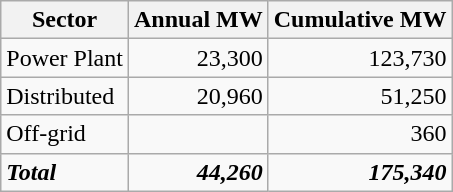<table style="text-align: right" class="wikitable">
<tr>
<th>Sector</th>
<th>Annual MW</th>
<th>Cumulative MW</th>
</tr>
<tr>
<td align="left">Power Plant</td>
<td>23,300</td>
<td>123,730</td>
</tr>
<tr>
<td align="left">Distributed</td>
<td>20,960</td>
<td>51,250</td>
</tr>
<tr>
<td align="left">Off-grid</td>
<td></td>
<td>360</td>
</tr>
<tr>
<td align="left"><strong><em>Total</em></strong></td>
<td><strong><em>44,260</em></strong></td>
<td><strong><em>175,340</em></strong></td>
</tr>
</table>
